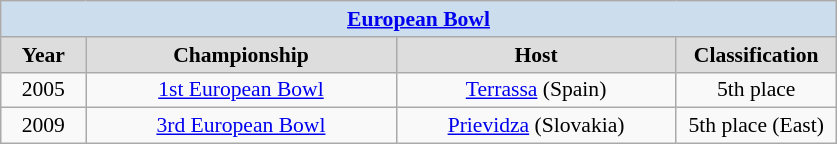<table class="wikitable" style=font-size:90%>
<tr align=center style="background:#ccddee;">
<td colspan=4><strong><a href='#'>European Bowl</a></strong></td>
</tr>
<tr align=center bgcolor="#dddddd">
<td width=50><strong>Year</strong></td>
<td width=200><strong>Championship</strong></td>
<td width=180><strong>Host</strong></td>
<td width=100><strong>Classification</strong></td>
</tr>
<tr align=center>
<td>2005</td>
<td><a href='#'>1st European Bowl</a></td>
<td><a href='#'>Terrassa</a> (Spain)</td>
<td align="center">5th place</td>
</tr>
<tr align=center>
<td>2009</td>
<td><a href='#'>3rd European Bowl</a></td>
<td><a href='#'>Prievidza</a> (Slovakia)</td>
<td align="center">5th place (East)</td>
</tr>
</table>
